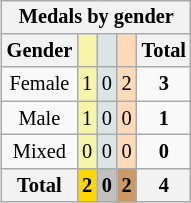<table class=wikitable style=font-size:85%;float:right;text-align:center>
<tr>
<th colspan=5>Medals by gender</th>
</tr>
<tr>
<th>Gender</th>
<td bgcolor=F7F6A8></td>
<td bgcolor=DCE5E5></td>
<td bgcolor=FFDAB9></td>
<th>Total</th>
</tr>
<tr>
<td>Female</td>
<td bgcolor=F7F6A8>1</td>
<td bgcolor=DCE5E5>0</td>
<td bgcolor=FFDAB9>2</td>
<td><strong>3</strong></td>
</tr>
<tr>
<td>Male</td>
<td bgcolor=F7F6A8>1</td>
<td bgcolor=DCE5E5>0</td>
<td bgcolor=FFDAB9>0</td>
<td><strong>1</strong></td>
</tr>
<tr>
<td>Mixed</td>
<td bgcolor=F7F6A8>0</td>
<td bgcolor=DCE5E5>0</td>
<td bgcolor=FFDAB9>0</td>
<td><strong>0</strong></td>
</tr>
<tr>
<th>Total</th>
<th style=background:gold>2</th>
<th style=background:silver>0</th>
<th style=background:#c96>2</th>
<th>4</th>
</tr>
</table>
